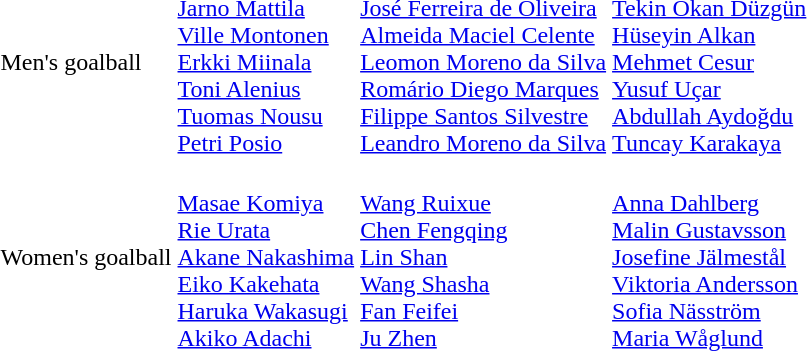<table>
<tr>
<td>Men's goalball<br></td>
<td><br><a href='#'>Jarno Mattila</a><br><a href='#'>Ville Montonen</a><br><a href='#'>Erkki Miinala</a><br><a href='#'>Toni Alenius</a><br><a href='#'>Tuomas Nousu</a><br><a href='#'>Petri Posio</a></td>
<td><br><a href='#'>José Ferreira de Oliveira</a><br><a href='#'>Almeida Maciel Celente</a><br><a href='#'>Leomon Moreno da Silva</a><br><a href='#'>Romário Diego Marques</a><br><a href='#'>Filippe Santos Silvestre</a><br><a href='#'>Leandro Moreno da Silva</a></td>
<td><br><a href='#'>Tekin Okan Düzgün</a><br><a href='#'>Hüseyin Alkan</a><br><a href='#'>Mehmet Cesur</a><br><a href='#'>Yusuf Uçar</a><br><a href='#'>Abdullah Aydoğdu</a><br><a href='#'>Tuncay Karakaya</a></td>
</tr>
<tr>
<td>Women's goalball<br></td>
<td><br><a href='#'>Masae Komiya</a><br><a href='#'>Rie Urata</a><br><a href='#'>Akane Nakashima</a><br><a href='#'>Eiko Kakehata</a><br><a href='#'>Haruka Wakasugi</a><br><a href='#'>Akiko Adachi</a></td>
<td><br><a href='#'>Wang Ruixue</a><br><a href='#'>Chen Fengqing</a><br><a href='#'>Lin Shan</a><br><a href='#'>Wang Shasha</a><br><a href='#'>Fan Feifei</a><br><a href='#'>Ju Zhen</a></td>
<td><br><a href='#'>Anna Dahlberg</a><br><a href='#'>Malin Gustavsson</a><br><a href='#'>Josefine Jälmestål</a><br><a href='#'>Viktoria Andersson</a><br><a href='#'>Sofia Näsström</a><br><a href='#'>Maria Wåglund</a></td>
</tr>
</table>
